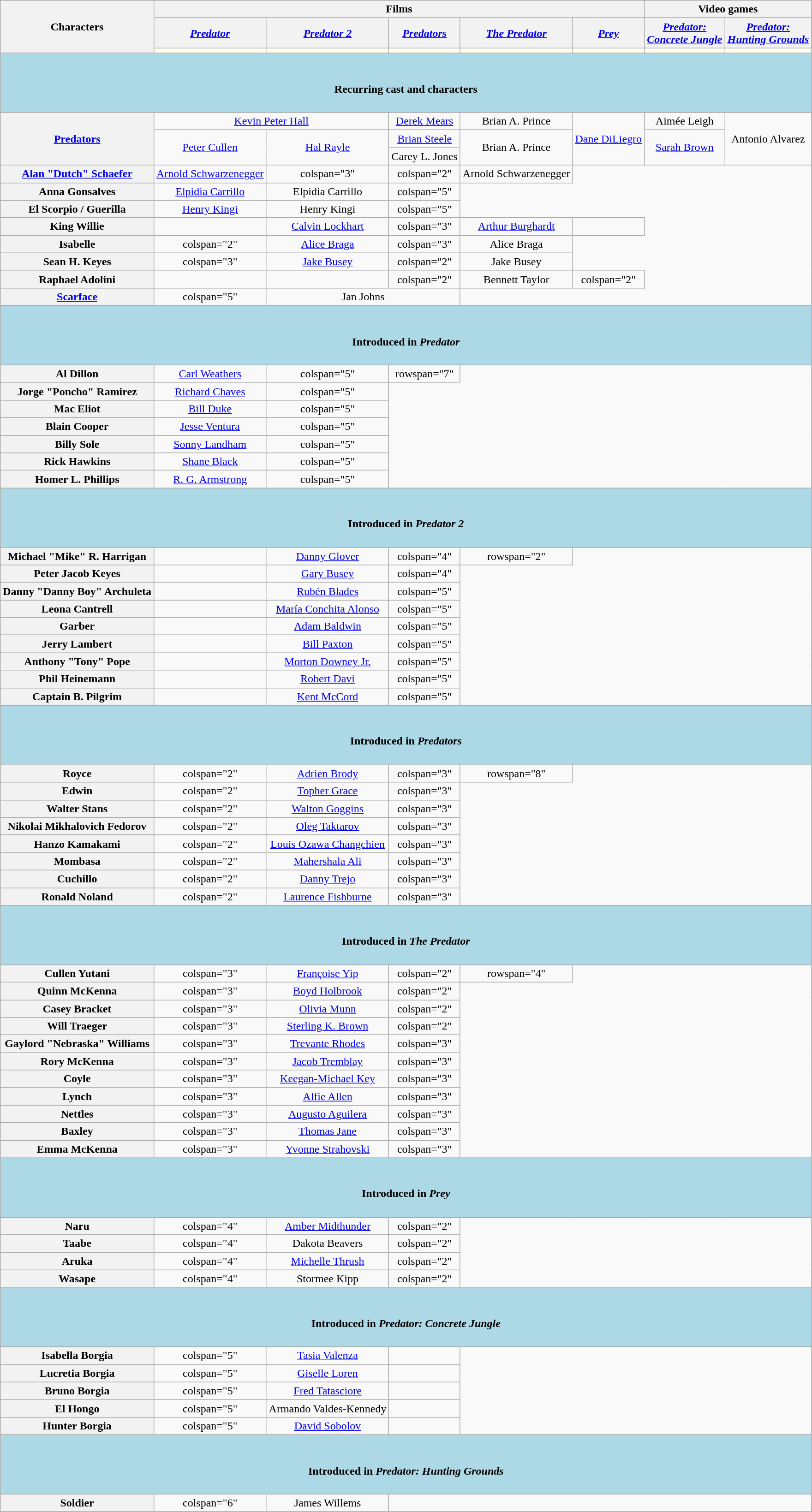<table class="wikitable plainrowheaders" style="text-align:center;">
<tr>
<th scope="col" rowspan="3" align="center">Characters</th>
<th scope="col" colspan="5">Films</th>
<th scope="col" colspan="2">Video games</th>
</tr>
<tr>
<th scope="col" align="center"><em><a href='#'>Predator</a></em></th>
<th scope="col" align="center"><em><a href='#'>Predator 2</a></em></th>
<th scope="col" align="center"><em><a href='#'>Predators</a></em></th>
<th scope="col" align="center"><em><a href='#'>The Predator</a></em></th>
<th scope="col" align="center"><em><a href='#'>Prey</a></em></th>
<th scope="col" align="center"><em><a href='#'>Predator:<br>Concrete Jungle</a></em></th>
<th scope="col" align="center"><em><a href='#'>Predator:<br>Hunting Grounds</a></em></th>
</tr>
<tr>
<td style="background:ivory;"></td>
<td style="background:ivory;"></td>
<td style="background:ivory;"></td>
<td style="background:ivory;"></td>
<td style="background:ivory;"></td>
<td style="background:ivory;"></td>
<td style="background:ivory;"></td>
</tr>
<tr>
<th colspan="8" style="background:lightblue;"><br><h4>Recurring cast and characters</h4></th>
</tr>
<tr>
<th rowspan="3"><a href='#'>Predators</a></th>
<td colspan="2"><a href='#'>Kevin Peter Hall</a></td>
<td><a href='#'>Derek Mears</a><br></td>
<td>Brian A. Prince<br></td>
<td rowspan="3"><a href='#'>Dane DiLiegro</a></td>
<td>Aimée Leigh</td>
<td rowspan="3">Antonio Alvarez</td>
</tr>
<tr>
<td rowspan="2"><a href='#'>Peter Cullen</a></td>
<td rowspan="2"><a href='#'>Hal Rayle</a></td>
<td><a href='#'>Brian Steele</a> <br></td>
<td rowspan="2">Brian A. Prince<br></td>
<td rowspan="2"><a href='#'>Sarah Brown</a></td>
</tr>
<tr>
<td>Carey L. Jones<br></td>
</tr>
<tr>
<th><a href='#'>Alan "Dutch" Schaefer</a></th>
<td><a href='#'>Arnold Schwarzenegger</a></td>
<td>colspan="3" </td>
<td>colspan="2" </td>
<td>Arnold Schwarzenegger</td>
</tr>
<tr>
<th>Anna Gonsalves</th>
<td><a href='#'>Elpidia Carrillo</a></td>
<td>Elpidia Carrillo</td>
<td>colspan="5" </td>
</tr>
<tr>
<th>El Scorpio / Guerilla</th>
<td><a href='#'>Henry Kingi</a></td>
<td>Henry Kingi</td>
<td>colspan="5" </td>
</tr>
<tr>
<th>King Willie</th>
<td></td>
<td><a href='#'>Calvin Lockhart</a></td>
<td>colspan="3" </td>
<td><a href='#'>Arthur Burghardt</a></td>
<td></td>
</tr>
<tr>
<th>Isabelle</th>
<td>colspan="2" </td>
<td><a href='#'>Alice Braga</a></td>
<td>colspan="3" </td>
<td>Alice Braga</td>
</tr>
<tr>
<th>Sean H. Keyes</th>
<td>colspan="3" </td>
<td><a href='#'>Jake Busey</a></td>
<td>colspan="2" </td>
<td>Jake Busey</td>
</tr>
<tr>
<th>Raphael Adolini</th>
<td></td>
<td></td>
<td>colspan="2" </td>
<td>Bennett Taylor</td>
<td>colspan="2" </td>
</tr>
<tr>
<th><a href='#'>Scarface</a></th>
<td>colspan="5" </td>
<td colspan="2">Jan Johns</td>
</tr>
<tr>
<th colspan="8" style="background:lightblue;"><br><h4>Introduced in <em>Predator</em></h4></th>
</tr>
<tr>
<th>Al Dillon</th>
<td><a href='#'>Carl Weathers</a></td>
<td>colspan="5" </td>
<td>rowspan="7" </td>
</tr>
<tr>
<th>Jorge "Poncho" Ramirez</th>
<td><a href='#'>Richard Chaves</a></td>
<td>colspan="5" </td>
</tr>
<tr>
<th>Mac Eliot</th>
<td><a href='#'>Bill Duke</a></td>
<td>colspan="5" </td>
</tr>
<tr>
<th>Blain Cooper</th>
<td><a href='#'>Jesse Ventura</a></td>
<td>colspan="5" </td>
</tr>
<tr>
<th>Billy Sole</th>
<td><a href='#'>Sonny Landham</a></td>
<td>colspan="5" </td>
</tr>
<tr>
<th>Rick Hawkins</th>
<td><a href='#'>Shane Black</a></td>
<td>colspan="5" </td>
</tr>
<tr>
<th>Homer L. Phillips</th>
<td><a href='#'>R. G. Armstrong</a></td>
<td>colspan="5" </td>
</tr>
<tr>
<th colspan="8" style="background:lightblue;"><br><h4>Introduced in <em>Predator 2</em></h4></th>
</tr>
<tr>
<th>Michael "Mike" R. Harrigan</th>
<td></td>
<td><a href='#'>Danny Glover</a></td>
<td>colspan="4" </td>
<td>rowspan="2" </td>
</tr>
<tr>
<th>Peter Jacob Keyes</th>
<td></td>
<td><a href='#'>Gary Busey</a></td>
<td>colspan="4" </td>
</tr>
<tr>
<th>Danny "Danny Boy" Archuleta</th>
<td></td>
<td><a href='#'>Rubén Blades</a></td>
<td>colspan="5" </td>
</tr>
<tr>
<th>Leona Cantrell</th>
<td></td>
<td><a href='#'>María Conchita Alonso</a></td>
<td>colspan="5" </td>
</tr>
<tr>
<th>Garber</th>
<td></td>
<td><a href='#'>Adam Baldwin</a></td>
<td>colspan="5" </td>
</tr>
<tr>
<th>Jerry Lambert</th>
<td></td>
<td><a href='#'>Bill Paxton</a></td>
<td>colspan="5" </td>
</tr>
<tr>
<th>Anthony "Tony" Pope</th>
<td></td>
<td><a href='#'>Morton Downey Jr.</a></td>
<td>colspan="5" </td>
</tr>
<tr>
<th>Phil Heinemann</th>
<td></td>
<td><a href='#'>Robert Davi</a></td>
<td>colspan="5" </td>
</tr>
<tr>
<th>Captain B. Pilgrim</th>
<td></td>
<td><a href='#'>Kent McCord</a></td>
<td>colspan="5" </td>
</tr>
<tr>
<th colspan="8" style="background:lightblue;"><br><h4>Introduced in <em>Predators</em></h4></th>
</tr>
<tr>
<th>Royce</th>
<td>colspan="2" </td>
<td><a href='#'>Adrien Brody</a></td>
<td>colspan="3" </td>
<td>rowspan="8" </td>
</tr>
<tr>
<th>Edwin</th>
<td>colspan="2" </td>
<td><a href='#'>Topher Grace</a></td>
<td>colspan="3" </td>
</tr>
<tr>
<th>Walter Stans</th>
<td>colspan="2" </td>
<td><a href='#'>Walton Goggins</a></td>
<td>colspan="3" </td>
</tr>
<tr>
<th>Nikolai Mikhalovich Fedorov</th>
<td>colspan="2" </td>
<td><a href='#'>Oleg Taktarov</a></td>
<td>colspan="3" </td>
</tr>
<tr>
<th>Hanzo Kamakami</th>
<td>colspan="2" </td>
<td><a href='#'>Louis Ozawa Changchien</a></td>
<td>colspan="3" </td>
</tr>
<tr>
<th>Mombasa</th>
<td>colspan="2" </td>
<td><a href='#'>Mahershala Ali</a></td>
<td>colspan="3" </td>
</tr>
<tr>
<th>Cuchillo</th>
<td>colspan="2" </td>
<td><a href='#'>Danny Trejo</a></td>
<td>colspan="3" </td>
</tr>
<tr>
<th>Ronald Noland</th>
<td>colspan="2" </td>
<td><a href='#'>Laurence Fishburne</a></td>
<td>colspan="3" </td>
</tr>
<tr>
<th colspan="8" style="background:lightblue;"><br><h4>Introduced in <em>The Predator</em></h4></th>
</tr>
<tr>
<th>Cullen Yutani</th>
<td>colspan="3" </td>
<td><a href='#'>Françoise Yip</a></td>
<td>colspan="2" </td>
<td>rowspan="4" </td>
</tr>
<tr>
<th>Quinn McKenna</th>
<td>colspan="3" </td>
<td><a href='#'>Boyd Holbrook</a></td>
<td>colspan="2" </td>
</tr>
<tr>
<th>Casey Bracket</th>
<td>colspan="3" </td>
<td><a href='#'>Olivia Munn</a></td>
<td>colspan="2" </td>
</tr>
<tr>
<th>Will Traeger</th>
<td>colspan="3" </td>
<td><a href='#'>Sterling K. Brown</a></td>
<td>colspan="2" </td>
</tr>
<tr>
<th>Gaylord "Nebraska" Williams</th>
<td>colspan="3" </td>
<td><a href='#'>Trevante Rhodes</a></td>
<td>colspan="3" </td>
</tr>
<tr>
<th>Rory McKenna</th>
<td>colspan="3" </td>
<td><a href='#'>Jacob Tremblay</a></td>
<td>colspan="3" </td>
</tr>
<tr>
<th>Coyle</th>
<td>colspan="3" </td>
<td><a href='#'>Keegan-Michael Key</a></td>
<td>colspan="3" </td>
</tr>
<tr>
<th>Lynch</th>
<td>colspan="3" </td>
<td><a href='#'>Alfie Allen</a></td>
<td>colspan="3" </td>
</tr>
<tr>
<th>Nettles</th>
<td>colspan="3" </td>
<td><a href='#'>Augusto Aguilera</a></td>
<td>colspan="3" </td>
</tr>
<tr>
<th>Baxley</th>
<td>colspan="3" </td>
<td><a href='#'>Thomas Jane</a></td>
<td>colspan="3" </td>
</tr>
<tr>
<th>Emma McKenna</th>
<td>colspan="3" </td>
<td><a href='#'>Yvonne Strahovski</a></td>
<td>colspan="3" </td>
</tr>
<tr>
<th colspan="8" style="background:lightblue;"><br><h4>Introduced in <em>Prey</em></h4></th>
</tr>
<tr>
<th>Naru</th>
<td>colspan="4" </td>
<td><a href='#'>Amber Midthunder</a></td>
<td>colspan="2" </td>
</tr>
<tr>
<th>Taabe</th>
<td>colspan="4" </td>
<td>Dakota Beavers</td>
<td>colspan="2" </td>
</tr>
<tr>
<th>Aruka</th>
<td>colspan="4" </td>
<td><a href='#'>Michelle Thrush</a></td>
<td>colspan="2" </td>
</tr>
<tr>
<th>Wasape</th>
<td>colspan="4" </td>
<td>Stormee Kipp</td>
<td>colspan="2" </td>
</tr>
<tr>
<th colspan="8" style="background:lightblue;"><br><h4>Introduced in <em>Predator: Concrete Jungle</em></h4></th>
</tr>
<tr>
<th>Isabella Borgia <br></th>
<td>colspan="5" </td>
<td><a href='#'>Tasia Valenza</a></td>
<td></td>
</tr>
<tr>
<th>Lucretia Borgia</th>
<td>colspan="5" </td>
<td><a href='#'>Giselle Loren</a></td>
<td></td>
</tr>
<tr>
<th>Bruno Borgia</th>
<td>colspan="5" </td>
<td><a href='#'>Fred Tatasciore</a></td>
<td></td>
</tr>
<tr>
<th>El Hongo</th>
<td>colspan="5" </td>
<td>Armando Valdes-Kennedy</td>
<td></td>
</tr>
<tr>
<th>Hunter Borgia</th>
<td>colspan="5" </td>
<td><a href='#'>David Sobolov</a></td>
<td></td>
</tr>
<tr>
<th colspan="8" style="background:lightblue;"><br><h4>Introduced in <em>Predator: Hunting Grounds</em></h4></th>
</tr>
<tr>
<th>Soldier</th>
<td>colspan="6" </td>
<td>James Willems</td>
</tr>
</table>
